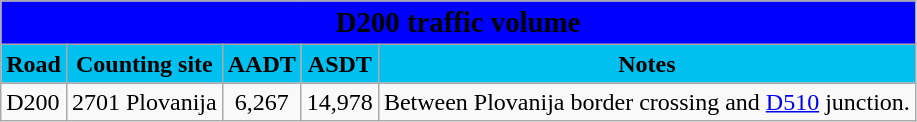<table class="wikitable">
<tr>
<td colspan=5 bgcolor=blue align=center style=margin-top:15><span><big><strong>D200 traffic volume</strong></big></span></td>
</tr>
<tr>
<td align=center bgcolor=00c0f0><strong>Road</strong></td>
<td align=center bgcolor=00c0f0><strong>Counting site</strong></td>
<td align=center bgcolor=00c0f0><strong>AADT</strong></td>
<td align=center bgcolor=00c0f0><strong>ASDT</strong></td>
<td align=center bgcolor=00c0f0><strong>Notes</strong></td>
</tr>
<tr>
<td> D200</td>
<td>2701 Plovanija</td>
<td align=center>6,267</td>
<td align=center>14,978</td>
<td>Between Plovanija border crossing and <a href='#'>D510</a> junction.</td>
</tr>
</table>
